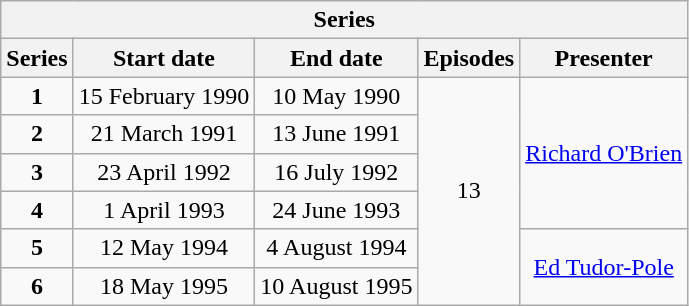<table class="wikitable" style="text-align:center;">
<tr>
<th colspan="5">Series</th>
</tr>
<tr>
<th>Series</th>
<th>Start date</th>
<th>End date</th>
<th>Episodes</th>
<th>Presenter</th>
</tr>
<tr>
<td><strong>1</strong></td>
<td>15 February 1990</td>
<td>10 May 1990</td>
<td rowspan=6>13</td>
<td rowspan="4"><a href='#'>Richard O'Brien</a></td>
</tr>
<tr>
<td><strong>2</strong></td>
<td>21 March 1991</td>
<td>13 June 1991</td>
</tr>
<tr>
<td><strong>3</strong></td>
<td>23 April 1992</td>
<td>16 July 1992</td>
</tr>
<tr>
<td><strong>4</strong></td>
<td>1 April 1993</td>
<td>24 June 1993</td>
</tr>
<tr>
<td><strong>5</strong></td>
<td>12 May 1994</td>
<td>4 August 1994</td>
<td rowspan="2"><a href='#'>Ed Tudor-Pole</a></td>
</tr>
<tr>
<td><strong>6</strong></td>
<td>18 May 1995</td>
<td>10 August 1995</td>
</tr>
</table>
